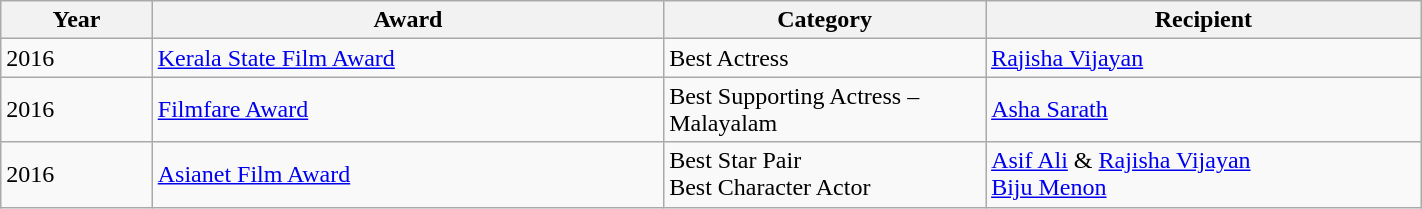<table class="wikitable plainrowheaders sortable" style="width:75%">
<tr>
<th scope="col" style="width:8%">Year</th>
<th scope="col" style="width:27%">Award</th>
<th scope="col" style="width:17%">Category</th>
<th scope="col" style="width:23%">Recipient</th>
</tr>
<tr>
<td>2016</td>
<td><a href='#'>Kerala State Film Award</a></td>
<td>Best Actress</td>
<td><a href='#'>Rajisha Vijayan</a></td>
</tr>
<tr>
<td>2016</td>
<td><a href='#'>Filmfare Award</a></td>
<td>Best Supporting Actress – Malayalam</td>
<td><a href='#'>Asha Sarath</a></td>
</tr>
<tr>
<td>2016</td>
<td><a href='#'>Asianet Film Award</a></td>
<td>Best Star Pair <br> Best Character Actor</td>
<td><a href='#'>Asif Ali</a> & <a href='#'>Rajisha Vijayan</a><br> <a href='#'>Biju Menon</a></td>
</tr>
</table>
